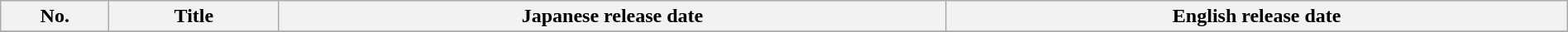<table class="wikitable" style="width:100%; margin:auto; background:#FFF;">
<tr>
<th style="width:80px;">No.</th>
<th>Title</th>
<th>Japanese release date</th>
<th>English release date</th>
</tr>
<tr>
</tr>
</table>
